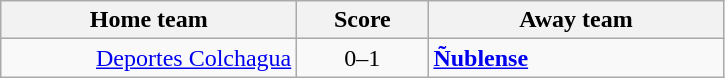<table class="wikitable" style="text-align: center">
<tr>
<th width=190>Home team</th>
<th width=80>Score</th>
<th width=190>Away team</th>
</tr>
<tr>
<td align=right><a href='#'>Deportes Colchagua</a></td>
<td>0–1</td>
<td align=left><strong><a href='#'>Ñublense</a></strong></td>
</tr>
</table>
